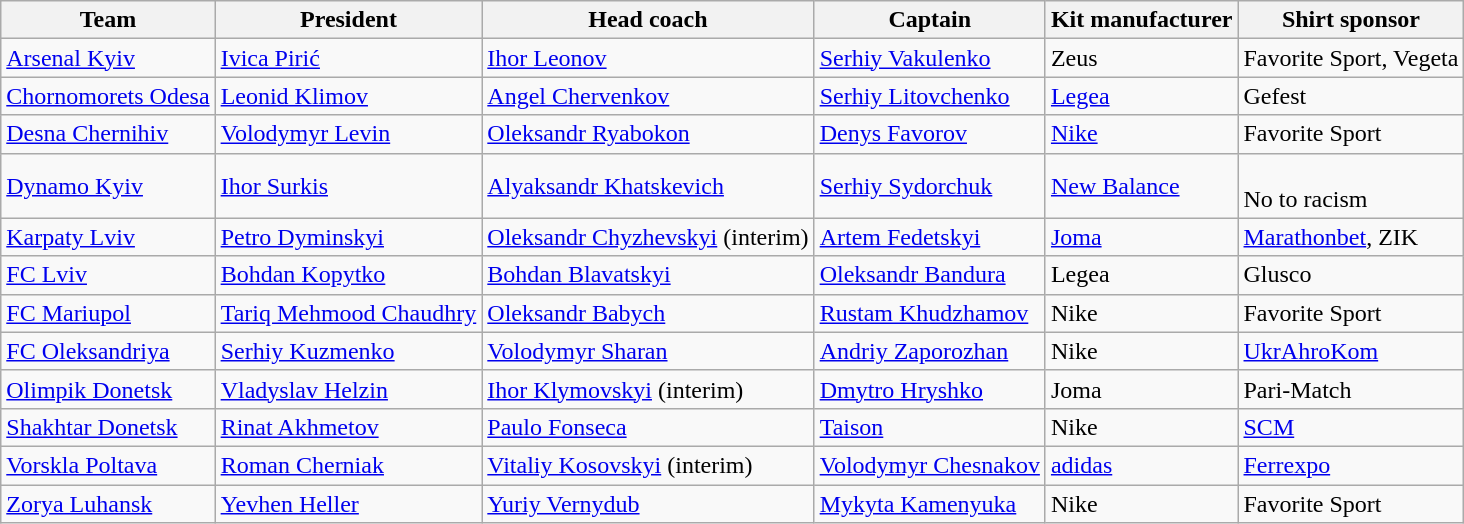<table class="wikitable" style="text-align:left;">
<tr>
<th>Team</th>
<th>President</th>
<th>Head coach</th>
<th>Captain</th>
<th>Kit manufacturer</th>
<th>Shirt sponsor</th>
</tr>
<tr>
<td><a href='#'>Arsenal Kyiv</a></td>
<td><a href='#'>Ivica Pirić</a></td>
<td> <a href='#'>Ihor Leonov</a></td>
<td> <a href='#'>Serhiy Vakulenko</a></td>
<td>Zeus</td>
<td>Favorite Sport, Vegeta</td>
</tr>
<tr>
<td><a href='#'>Chornomorets Odesa</a></td>
<td><a href='#'>Leonid Klimov</a></td>
<td> <a href='#'>Angel Chervenkov</a></td>
<td> <a href='#'>Serhiy Litovchenko</a></td>
<td><a href='#'>Legea</a></td>
<td>Gefest</td>
</tr>
<tr>
<td><a href='#'>Desna Chernihiv</a></td>
<td><a href='#'>Volodymyr Levin</a></td>
<td> <a href='#'>Oleksandr Ryabokon</a></td>
<td> <a href='#'>Denys Favorov</a></td>
<td><a href='#'>Nike</a></td>
<td>Favorite Sport</td>
</tr>
<tr>
<td><a href='#'>Dynamo Kyiv</a></td>
<td><a href='#'>Ihor Surkis</a></td>
<td> <a href='#'>Alyaksandr Khatskevich</a></td>
<td> <a href='#'>Serhiy Sydorchuk</a></td>
<td><a href='#'>New Balance</a></td>
<td><br>No to racism</td>
</tr>
<tr>
<td><a href='#'>Karpaty Lviv</a></td>
<td><a href='#'>Petro Dyminskyi</a></td>
<td> <a href='#'>Oleksandr Chyzhevskyi</a> (interim)</td>
<td> <a href='#'>Artem Fedetskyi</a></td>
<td><a href='#'>Joma</a></td>
<td><a href='#'>Marathonbet</a>, ZIK</td>
</tr>
<tr>
<td><a href='#'>FC Lviv</a></td>
<td><a href='#'>Bohdan Kopytko</a></td>
<td> <a href='#'>Bohdan Blavatskyi</a></td>
<td> <a href='#'>Oleksandr Bandura</a></td>
<td>Legea</td>
<td>Glusco</td>
</tr>
<tr>
<td><a href='#'>FC Mariupol</a></td>
<td><a href='#'>Tariq Mehmood Chaudhry</a></td>
<td> <a href='#'>Oleksandr Babych</a></td>
<td> <a href='#'>Rustam Khudzhamov</a></td>
<td>Nike</td>
<td>Favorite Sport</td>
</tr>
<tr>
<td><a href='#'>FC Oleksandriya</a></td>
<td><a href='#'>Serhiy Kuzmenko</a></td>
<td> <a href='#'>Volodymyr Sharan</a></td>
<td> <a href='#'>Andriy Zaporozhan</a></td>
<td>Nike</td>
<td><a href='#'>UkrAhroKom</a></td>
</tr>
<tr>
<td><a href='#'>Olimpik Donetsk</a></td>
<td><a href='#'>Vladyslav Helzin</a></td>
<td> <a href='#'>Ihor Klymovskyi</a> (interim)</td>
<td> <a href='#'>Dmytro Hryshko</a></td>
<td>Joma</td>
<td>Pari-Match</td>
</tr>
<tr>
<td><a href='#'>Shakhtar Donetsk</a></td>
<td><a href='#'>Rinat Akhmetov</a></td>
<td> <a href='#'>Paulo Fonseca</a></td>
<td> <a href='#'>Taison</a></td>
<td>Nike</td>
<td><a href='#'>SCM</a></td>
</tr>
<tr>
<td><a href='#'>Vorskla Poltava</a></td>
<td><a href='#'>Roman Cherniak</a></td>
<td> <a href='#'>Vitaliy Kosovskyi</a> (interim)</td>
<td> <a href='#'>Volodymyr Chesnakov</a></td>
<td><a href='#'>adidas</a></td>
<td><a href='#'>Ferrexpo</a></td>
</tr>
<tr>
<td><a href='#'>Zorya Luhansk</a></td>
<td><a href='#'>Yevhen Heller</a></td>
<td> <a href='#'>Yuriy Vernydub</a></td>
<td> <a href='#'>Mykyta Kamenyuka</a></td>
<td>Nike</td>
<td>Favorite Sport</td>
</tr>
</table>
